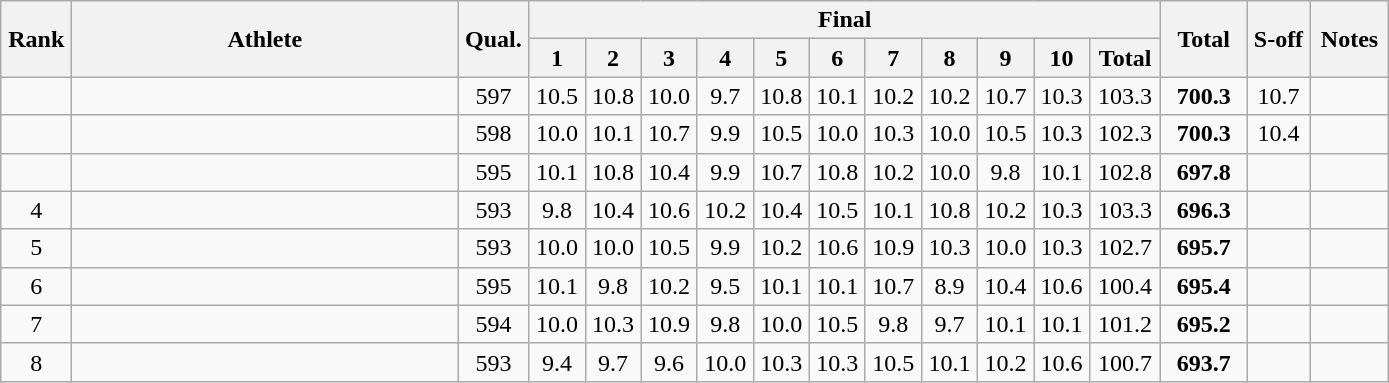<table class="wikitable" style="text-align:center">
<tr>
<th rowspan=2 width=40>Rank</th>
<th rowspan=2 width=250>Athlete</th>
<th rowspan=2 width=40>Qual.</th>
<th colspan=11>Final</th>
<th rowspan=2 width=50>Total</th>
<th rowspan=2 width=35>S-off</th>
<th rowspan=2 width=45>Notes</th>
</tr>
<tr>
<th width=30>1</th>
<th width=30>2</th>
<th width=30>3</th>
<th width=30>4</th>
<th width=30>5</th>
<th width=30>6</th>
<th width=30>7</th>
<th width=30>8</th>
<th width=30>9</th>
<th width=30>10</th>
<th width=40>Total</th>
</tr>
<tr>
<td></td>
<td align=left></td>
<td>597</td>
<td>10.5</td>
<td>10.8</td>
<td>10.0</td>
<td>9.7</td>
<td>10.8</td>
<td>10.1</td>
<td>10.2</td>
<td>10.2</td>
<td>10.7</td>
<td>10.3</td>
<td>103.3</td>
<td><strong>700.3</strong></td>
<td>10.7</td>
<td></td>
</tr>
<tr>
<td></td>
<td align=left></td>
<td>598</td>
<td>10.0</td>
<td>10.1</td>
<td>10.7</td>
<td>9.9</td>
<td>10.5</td>
<td>10.0</td>
<td>10.3</td>
<td>10.0</td>
<td>10.5</td>
<td>10.3</td>
<td>102.3</td>
<td><strong>700.3</strong></td>
<td>10.4</td>
<td></td>
</tr>
<tr>
<td></td>
<td align=left></td>
<td>595</td>
<td>10.1</td>
<td>10.8</td>
<td>10.4</td>
<td>9.9</td>
<td>10.7</td>
<td>10.8</td>
<td>10.2</td>
<td>10.0</td>
<td>9.8</td>
<td>10.1</td>
<td>102.8</td>
<td><strong>697.8</strong></td>
<td></td>
<td></td>
</tr>
<tr>
<td>4</td>
<td align=left></td>
<td>593</td>
<td>9.8</td>
<td>10.4</td>
<td>10.6</td>
<td>10.2</td>
<td>10.4</td>
<td>10.5</td>
<td>10.1</td>
<td>10.8</td>
<td>10.2</td>
<td>10.3</td>
<td>103.3</td>
<td><strong>696.3</strong></td>
<td></td>
<td></td>
</tr>
<tr>
<td>5</td>
<td align=left></td>
<td>593</td>
<td>10.0</td>
<td>10.0</td>
<td>10.5</td>
<td>9.9</td>
<td>10.2</td>
<td>10.6</td>
<td>10.9</td>
<td>10.3</td>
<td>10.0</td>
<td>10.3</td>
<td>102.7</td>
<td><strong>695.7</strong></td>
<td></td>
<td></td>
</tr>
<tr>
<td>6</td>
<td align=left></td>
<td>595</td>
<td>10.1</td>
<td>9.8</td>
<td>10.2</td>
<td>9.5</td>
<td>10.1</td>
<td>10.1</td>
<td>10.7</td>
<td>8.9</td>
<td>10.4</td>
<td>10.6</td>
<td>100.4</td>
<td><strong>695.4</strong></td>
<td></td>
<td></td>
</tr>
<tr>
<td>7</td>
<td align=left></td>
<td>594</td>
<td>10.0</td>
<td>10.3</td>
<td>10.9</td>
<td>9.8</td>
<td>10.0</td>
<td>10.5</td>
<td>9.8</td>
<td>9.7</td>
<td>10.1</td>
<td>10.1</td>
<td>101.2</td>
<td><strong>695.2</strong></td>
<td></td>
<td></td>
</tr>
<tr>
<td>8</td>
<td align=left></td>
<td>593</td>
<td>9.4</td>
<td>9.7</td>
<td>9.6</td>
<td>10.0</td>
<td>10.3</td>
<td>10.3</td>
<td>10.5</td>
<td>10.1</td>
<td>10.2</td>
<td>10.6</td>
<td>100.7</td>
<td><strong>693.7</strong></td>
<td></td>
<td></td>
</tr>
</table>
